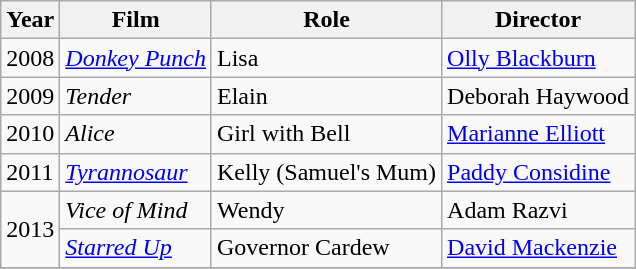<table class="wikitable">
<tr>
<th>Year</th>
<th>Film</th>
<th>Role</th>
<th>Director</th>
</tr>
<tr>
<td>2008</td>
<td><em><a href='#'>Donkey Punch</a></em></td>
<td>Lisa</td>
<td><a href='#'>Olly Blackburn</a></td>
</tr>
<tr>
<td>2009</td>
<td><em>Tender</em></td>
<td>Elain</td>
<td>Deborah Haywood</td>
</tr>
<tr>
<td>2010</td>
<td><em>Alice</em></td>
<td>Girl with Bell</td>
<td><a href='#'>Marianne Elliott</a></td>
</tr>
<tr>
<td>2011</td>
<td><em><a href='#'>Tyrannosaur</a></em></td>
<td>Kelly (Samuel's Mum)</td>
<td><a href='#'>Paddy Considine</a></td>
</tr>
<tr>
<td rowspan="2">2013</td>
<td><em>Vice of Mind</em></td>
<td>Wendy</td>
<td>Adam Razvi</td>
</tr>
<tr>
<td><em><a href='#'>Starred Up</a></em></td>
<td>Governor Cardew</td>
<td><a href='#'>David Mackenzie</a></td>
</tr>
<tr>
</tr>
</table>
